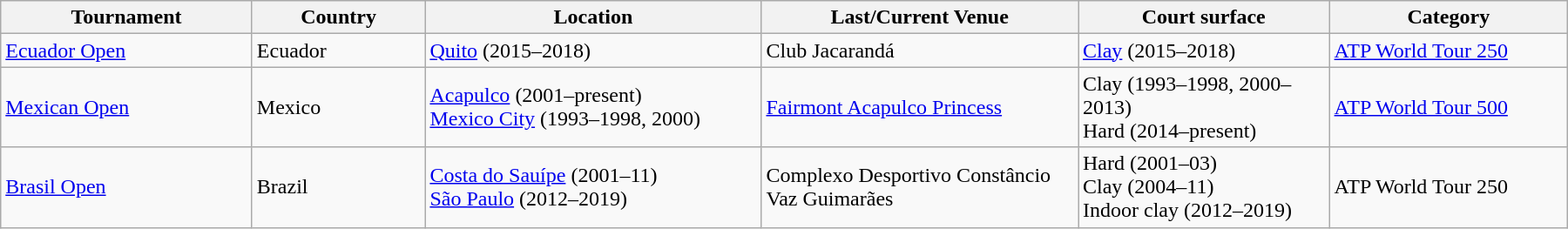<table class="wikitable">
<tr>
<th width=185>Tournament</th>
<th width=125>Country</th>
<th width=250>Location</th>
<th width=235>Last/Current Venue</th>
<th width=185>Court surface</th>
<th width=175>Category</th>
</tr>
<tr>
<td><a href='#'>Ecuador Open</a></td>
<td>Ecuador</td>
<td><a href='#'>Quito</a> (2015–2018)</td>
<td>Club Jacarandá</td>
<td><a href='#'>Clay</a> (2015–2018)</td>
<td><a href='#'>ATP World Tour 250</a></td>
</tr>
<tr>
<td><a href='#'>Mexican Open</a></td>
<td>Mexico</td>
<td><a href='#'>Acapulco</a> (2001–present)<br><a href='#'>Mexico City</a> (1993–1998, 2000)</td>
<td><a href='#'>Fairmont Acapulco Princess</a></td>
<td>Clay (1993–1998, 2000–2013)<br>Hard (2014–present)</td>
<td><a href='#'>ATP World Tour 500</a></td>
</tr>
<tr>
<td><a href='#'>Brasil Open</a></td>
<td>Brazil</td>
<td><a href='#'>Costa do Sauípe</a> (2001–11)<br><a href='#'>São Paulo</a> (2012–2019)</td>
<td>Complexo Desportivo Constâncio Vaz Guimarães</td>
<td>Hard (2001–03)<br>Clay (2004–11)<br>Indoor clay (2012–2019)</td>
<td>ATP World Tour 250</td>
</tr>
</table>
